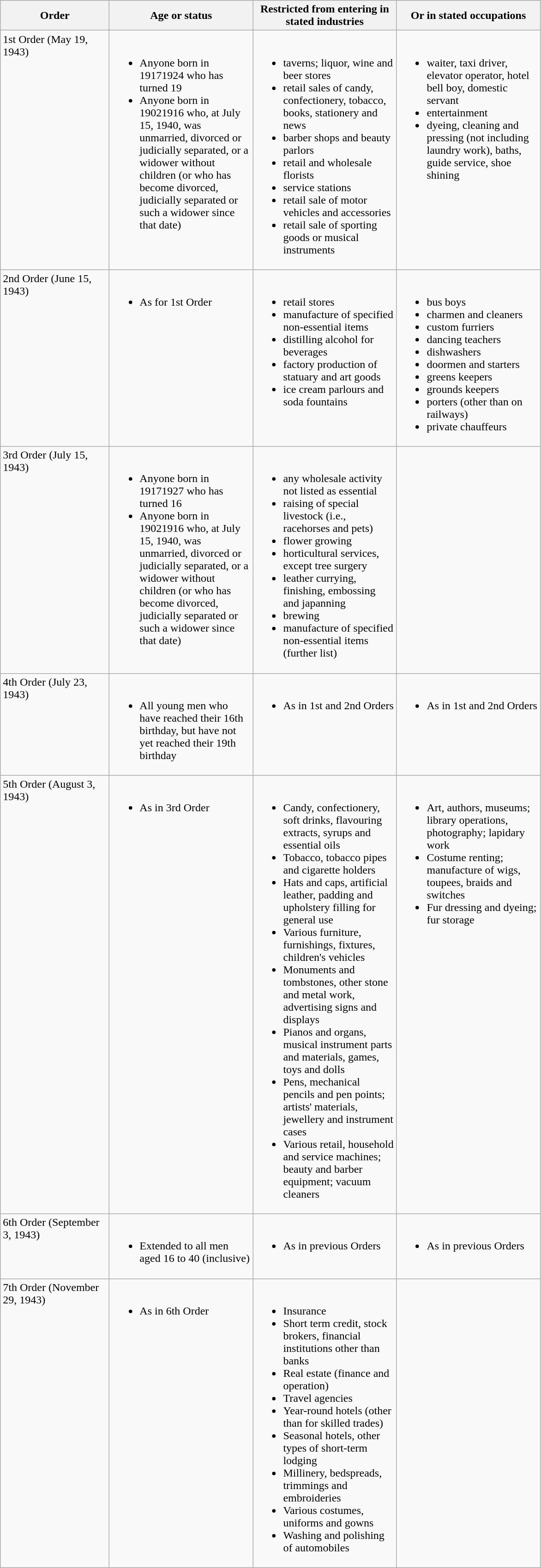<table class="wikitable">
<tr>
<th width=150>Order</th>
<th width=200>Age or status</th>
<th width=200>Restricted from entering in stated industries</th>
<th width=200>Or in stated occupations</th>
</tr>
<tr valign="top">
<td>1st Order (May 19, 1943)</td>
<td><br><ul><li>Anyone born in 19171924 who has turned 19</li><li>Anyone born in 19021916 who, at July 15, 1940, was unmarried, divorced or judicially separated, or a widower without children (or who has become divorced, judicially separated or such a widower since that date)</li></ul></td>
<td><br><ul><li>taverns; liquor, wine and beer stores</li><li>retail sales of candy, confectionery, tobacco, books, stationery and news</li><li>barber shops and beauty parlors</li><li>retail and wholesale florists</li><li>service stations</li><li>retail sale of motor vehicles and accessories</li><li>retail sale of sporting goods or musical instruments</li></ul></td>
<td><br><ul><li>waiter, taxi driver, elevator operator, hotel bell boy, domestic servant</li><li>entertainment</li><li>dyeing, cleaning and pressing (not including laundry work), baths, guide service, shoe shining</li></ul></td>
</tr>
<tr valign="top">
<td>2nd Order (June 15, 1943)</td>
<td><br><ul><li>As for 1st Order</li></ul></td>
<td><br><ul><li>retail stores</li><li>manufacture of specified non-essential items</li><li>distilling alcohol for beverages</li><li>factory production of statuary and art goods</li><li>ice cream parlours and soda fountains</li></ul></td>
<td><br><ul><li>bus boys</li><li>charmen and cleaners</li><li>custom furriers</li><li>dancing teachers</li><li>dishwashers</li><li>doormen and starters</li><li>greens keepers</li><li>grounds keepers</li><li>porters (other than on railways)</li><li>private chauffeurs</li></ul></td>
</tr>
<tr valign="top">
<td>3rd Order (July 15, 1943)</td>
<td><br><ul><li>Anyone born in 19171927 who has turned 16</li><li>Anyone born in 19021916 who, at July 15, 1940, was unmarried, divorced or judicially separated, or a widower without children (or who has become divorced, judicially separated or such a widower since that date)</li></ul></td>
<td><br><ul><li>any wholesale activity not listed as essential</li><li>raising of special livestock (i.e., racehorses and pets)</li><li>flower growing</li><li>horticultural services, except tree surgery</li><li>leather currying, finishing, embossing and japanning</li><li>brewing</li><li>manufacture of specified non-essential items (further list)</li></ul></td>
<td></td>
</tr>
<tr valign="top">
<td>4th Order (July 23, 1943)</td>
<td><br><ul><li>All young men who have reached their 16th birthday, but have not yet reached their 19th birthday</li></ul></td>
<td><br><ul><li>As in 1st and 2nd Orders</li></ul></td>
<td><br><ul><li>As in 1st and 2nd Orders</li></ul></td>
</tr>
<tr valign="top">
<td>5th Order (August 3, 1943)</td>
<td><br><ul><li>As in 3rd Order</li></ul></td>
<td><br><ul><li>Candy, confectionery, soft drinks, flavouring extracts, syrups and essential oils</li><li>Tobacco, tobacco pipes and cigarette holders</li><li>Hats and caps, artificial leather, padding and upholstery filling for general use</li><li>Various furniture, furnishings, fixtures, children's vehicles</li><li>Monuments and tombstones, other stone and metal work, advertising signs and displays</li><li>Pianos and organs, musical instrument parts and materials, games, toys and dolls</li><li>Pens, mechanical pencils and pen points; artists' materials, jewellery and instrument cases</li><li>Various retail, household and service machines; beauty and barber equipment; vacuum cleaners</li></ul></td>
<td><br><ul><li>Art, authors, museums; library operations, photography; lapidary work</li><li>Costume renting; manufacture of wigs, toupees, braids and switches</li><li>Fur dressing and dyeing; fur storage</li></ul></td>
</tr>
<tr valign="top">
<td>6th Order (September 3, 1943)</td>
<td><br><ul><li>Extended to all men aged 16 to 40 (inclusive)</li></ul></td>
<td><br><ul><li>As in previous Orders</li></ul></td>
<td><br><ul><li>As in previous Orders</li></ul></td>
</tr>
<tr valign="top">
<td>7th Order (November 29, 1943)</td>
<td><br><ul><li>As in 6th Order</li></ul></td>
<td><br><ul><li>Insurance</li><li>Short term credit, stock brokers, financial institutions other than banks</li><li>Real estate (finance and operation)</li><li>Travel agencies</li><li>Year-round hotels (other than for skilled trades)</li><li>Seasonal hotels, other types of short-term lodging</li><li>Millinery, bedspreads, trimmings and embroideries</li><li>Various costumes, uniforms and gowns</li><li>Washing and polishing of automobiles</li></ul></td>
<td></td>
</tr>
</table>
